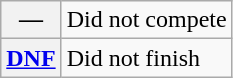<table class="wikitable">
<tr>
<th scope="row">—</th>
<td>Did not compete</td>
</tr>
<tr>
<th scope="row"><a href='#'>DNF</a></th>
<td>Did not finish</td>
</tr>
</table>
